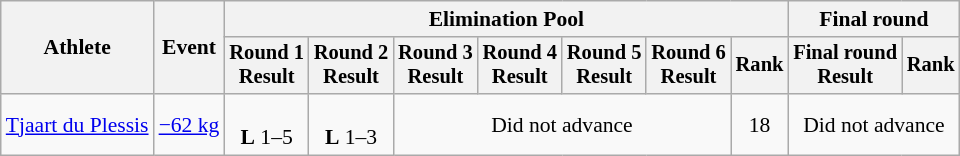<table class="wikitable" style="font-size:90%">
<tr>
<th rowspan="2">Athlete</th>
<th rowspan="2">Event</th>
<th colspan=7>Elimination Pool</th>
<th colspan=2>Final round</th>
</tr>
<tr style="font-size: 95%">
<th>Round 1<br>Result</th>
<th>Round 2<br>Result</th>
<th>Round 3<br>Result</th>
<th>Round 4<br>Result</th>
<th>Round 5<br>Result</th>
<th>Round 6<br>Result</th>
<th>Rank</th>
<th>Final round<br>Result</th>
<th>Rank</th>
</tr>
<tr align=center>
<td align=left><a href='#'>Tjaart du Plessis</a></td>
<td align=left><a href='#'>−62 kg</a></td>
<td><br><strong>L</strong> 1–5</td>
<td><br><strong>L</strong> 1–3</td>
<td colspan=4>Did not advance</td>
<td>18</td>
<td colspan=2>Did not advance</td>
</tr>
</table>
